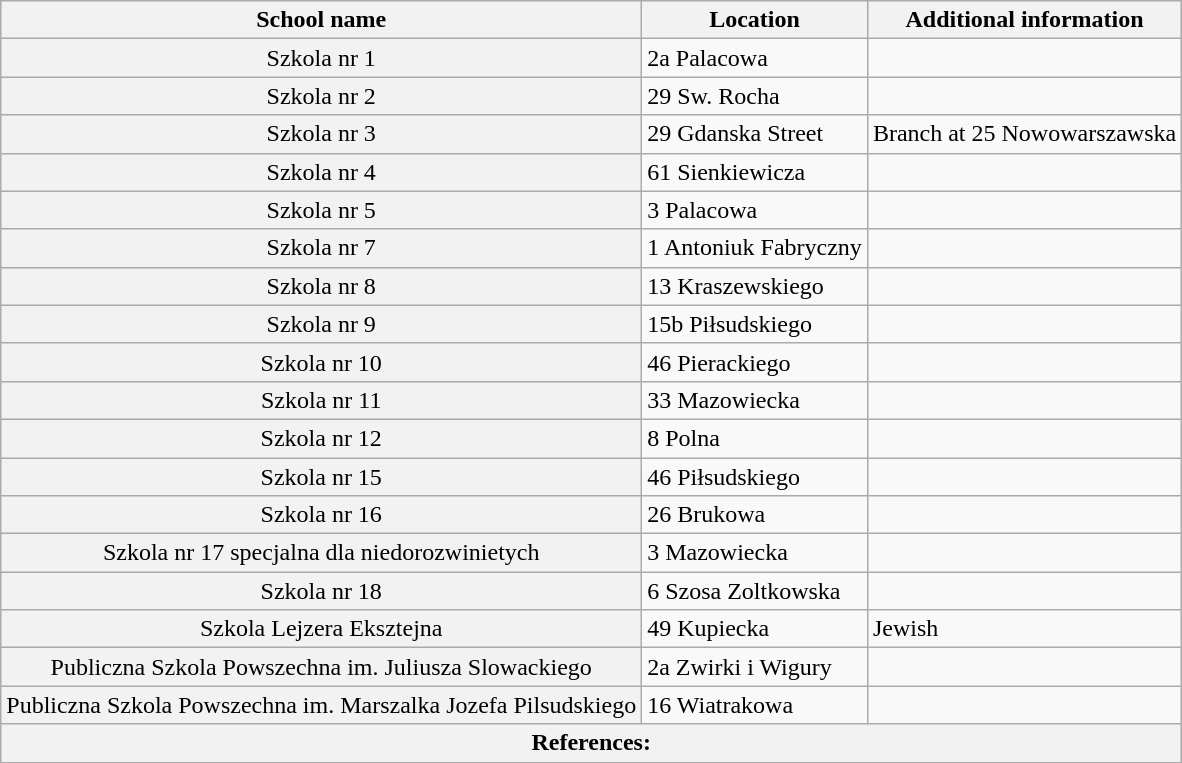<table class="wikitable">
<tr>
<th scope="col">School name</th>
<th scope="col">Location</th>
<th scope="col">Additional information</th>
</tr>
<tr>
<th scope="row" style="font-weight:normal;">Szkola nr 1</th>
<td>2a Palacowa</td>
<td></td>
</tr>
<tr>
<th scope="row" style="font-weight:normal;">Szkola nr 2</th>
<td>29 Sw. Rocha</td>
<td></td>
</tr>
<tr>
<th scope="row" style="font-weight:normal;">Szkola nr 3</th>
<td>29 Gdanska Street</td>
<td>Branch at 25 Nowowarszawska</td>
</tr>
<tr>
<th scope="row" style="font-weight:normal;">Szkola nr 4</th>
<td>61 Sienkiewicza</td>
<td></td>
</tr>
<tr>
<th scope="row" style="font-weight:normal;">Szkola nr 5</th>
<td>3 Palacowa</td>
<td></td>
</tr>
<tr>
<th scope="row" style="font-weight:normal;">Szkola nr 7</th>
<td>1 Antoniuk Fabryczny</td>
<td></td>
</tr>
<tr>
<th scope="row" style="font-weight:normal;">Szkola nr 8</th>
<td>13 Kraszewskiego</td>
<td></td>
</tr>
<tr>
<th scope="row" style="font-weight:normal;">Szkola nr 9</th>
<td>15b Piłsudskiego</td>
<td></td>
</tr>
<tr>
<th scope="row" style="font-weight:normal;">Szkola nr 10</th>
<td>46 Pierackiego</td>
<td></td>
</tr>
<tr>
<th scope="row" style="font-weight:normal;">Szkola nr 11</th>
<td>33 Mazowiecka</td>
<td></td>
</tr>
<tr>
<th scope="row" style="font-weight:normal;">Szkola nr 12</th>
<td>8 Polna</td>
<td></td>
</tr>
<tr>
<th scope="row" style="font-weight:normal;">Szkola nr 15</th>
<td>46 Piłsudskiego</td>
<td></td>
</tr>
<tr>
<th scope="row" style="font-weight:normal;">Szkola nr 16</th>
<td>26 Brukowa</td>
<td></td>
</tr>
<tr>
<th scope="row" style="font-weight:normal;">Szkola nr 17 specjalna dla niedorozwinietych</th>
<td>3 Mazowiecka</td>
<td></td>
</tr>
<tr>
<th scope="row" style="font-weight:normal;">Szkola nr 18</th>
<td>6 Szosa Zoltkowska</td>
<td></td>
</tr>
<tr>
<th scope="row" style="font-weight:normal;">Szkola Lejzera Eksztejna</th>
<td>49 Kupiecka</td>
<td>Jewish</td>
</tr>
<tr>
<th scope="row" style="font-weight:normal;">Publiczna Szkola Powszechna im. Juliusza Slowackiego</th>
<td>2a Zwirki i Wigury</td>
<td></td>
</tr>
<tr>
<th scope="row" style="font-weight:normal;">Publiczna Szkola Powszechna im. Marszalka Jozefa Pilsudskiego</th>
<td>16 Wiatrakowa</td>
<td></td>
</tr>
<tr>
<th colspan="10" unsortable>References: </th>
</tr>
<tr>
</tr>
</table>
